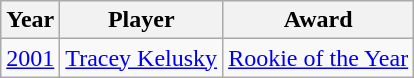<table class="wikitable">
<tr>
<th>Year</th>
<th>Player</th>
<th>Award</th>
</tr>
<tr>
<td><a href='#'>2001</a></td>
<td><a href='#'>Tracey Kelusky</a></td>
<td><a href='#'>Rookie of the Year</a></td>
</tr>
</table>
